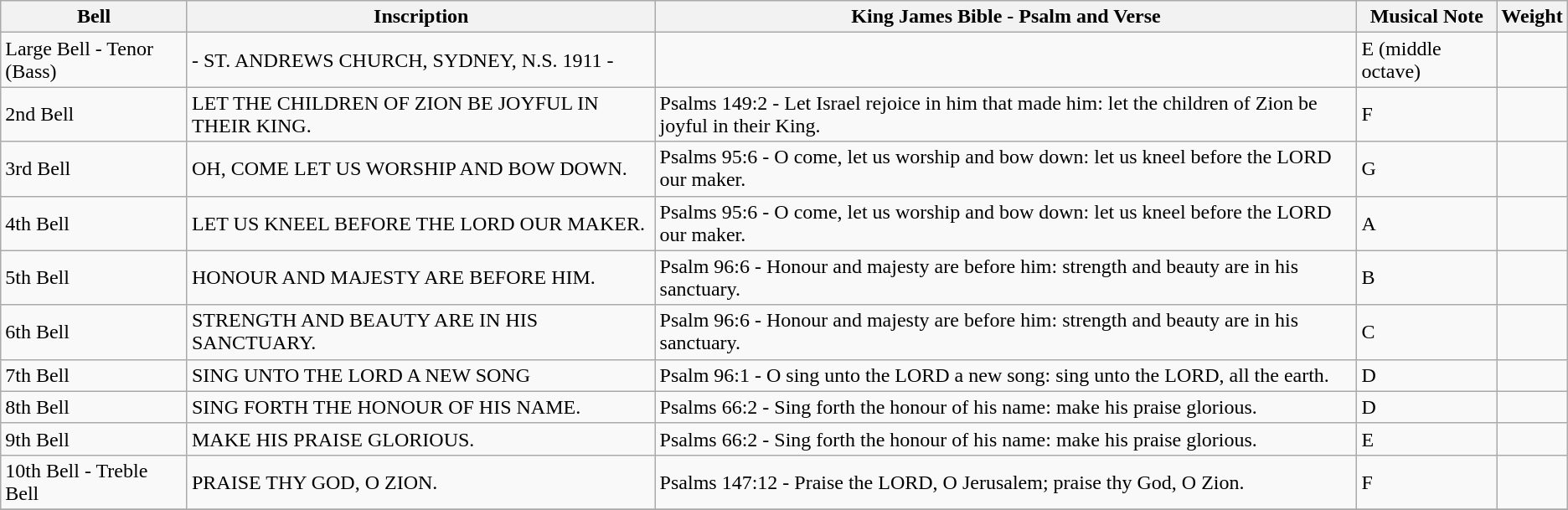<table class="wikitable">
<tr>
<th>Bell</th>
<th>Inscription</th>
<th>King James Bible - Psalm and Verse</th>
<th>Musical Note</th>
<th>Weight</th>
</tr>
<tr>
<td>Large Bell - Tenor (Bass)</td>
<td>- ST. ANDREWS CHURCH, SYDNEY, N.S. 1911 -</td>
<td></td>
<td>E (middle octave)</td>
<td></td>
</tr>
<tr>
<td>2nd Bell</td>
<td>LET THE CHILDREN OF ZION BE JOYFUL IN THEIR KING.</td>
<td>Psalms 149:2 - Let Israel rejoice in him that made him: let the children of Zion be joyful in their King.</td>
<td>F</td>
<td></td>
</tr>
<tr>
<td>3rd Bell</td>
<td>OH, COME LET US WORSHIP AND BOW DOWN.</td>
<td>Psalms 95:6 - O come, let us worship and bow down: let us kneel before the LORD our maker.</td>
<td>G</td>
<td></td>
</tr>
<tr>
<td>4th Bell</td>
<td>LET US KNEEL BEFORE THE LORD OUR MAKER.</td>
<td>Psalms 95:6 - O come, let us worship and bow down: let us kneel before the LORD our maker.</td>
<td>A</td>
<td></td>
</tr>
<tr>
<td>5th Bell</td>
<td>HONOUR AND MAJESTY ARE BEFORE HIM.</td>
<td>Psalm 96:6 - Honour and majesty are before him: strength and beauty are in his sanctuary.</td>
<td>B</td>
<td></td>
</tr>
<tr>
<td>6th Bell</td>
<td>STRENGTH AND BEAUTY ARE IN HIS SANCTUARY.</td>
<td>Psalm 96:6 - Honour and majesty are before him: strength and beauty are in his sanctuary.</td>
<td>C</td>
<td></td>
</tr>
<tr>
<td>7th Bell</td>
<td>SING UNTO THE LORD A NEW SONG</td>
<td>Psalm 96:1 - O sing unto the LORD a new song: sing unto the LORD, all the earth.</td>
<td>D</td>
<td></td>
</tr>
<tr>
<td>8th Bell</td>
<td>SING FORTH THE HONOUR OF HIS NAME.</td>
<td>Psalms 66:2 - Sing forth the honour of his name: make his praise glorious.</td>
<td>D</td>
<td></td>
</tr>
<tr>
<td>9th Bell</td>
<td>MAKE HIS PRAISE GLORIOUS.</td>
<td>Psalms 66:2 - Sing forth the honour of his name: make his praise glorious.</td>
<td>E</td>
<td></td>
</tr>
<tr>
<td>10th Bell - Treble Bell</td>
<td>PRAISE THY GOD, O ZION.</td>
<td>Psalms 147:12 - Praise the LORD, O Jerusalem; praise thy God, O Zion.</td>
<td>F</td>
<td></td>
</tr>
<tr>
</tr>
</table>
